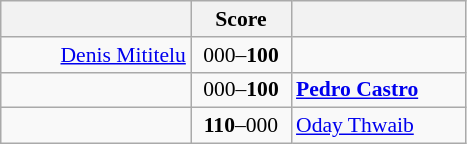<table class="wikitable" style="text-align: center; font-size:90% ">
<tr>
<th align="right" width="120"></th>
<th width="60">Score</th>
<th align="left" width="110"></th>
</tr>
<tr>
<td align=right><a href='#'>Denis Mititelu</a> </td>
<td align=center>000–<strong>100</strong></td>
<td align=left><strong></strong></td>
</tr>
<tr>
<td align=right></td>
<td align=center>000–<strong>100</strong></td>
<td align=left><strong> <a href='#'>Pedro Castro</a></strong></td>
</tr>
<tr>
<td align=right></td>
<td align=center><strong>110</strong>–000</td>
<td align=left> <a href='#'>Oday Thwaib</a></td>
</tr>
</table>
